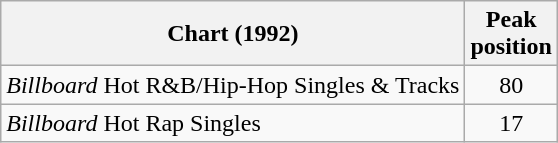<table class="wikitable">
<tr>
<th>Chart (1992)</th>
<th>Peak<br>position</th>
</tr>
<tr>
<td><em>Billboard</em> Hot R&B/Hip-Hop Singles & Tracks</td>
<td align="center">80</td>
</tr>
<tr>
<td><em>Billboard</em> Hot Rap Singles</td>
<td align="center">17</td>
</tr>
</table>
